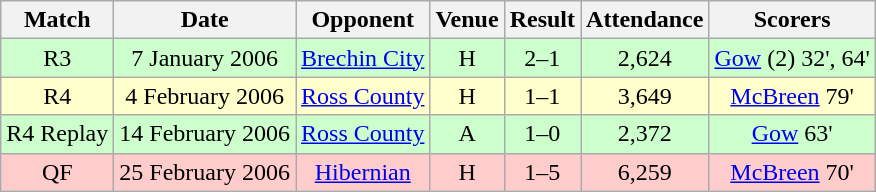<table class="wikitable" style="font-size:100%; text-align:center">
<tr>
<th>Match</th>
<th>Date</th>
<th>Opponent</th>
<th>Venue</th>
<th>Result</th>
<th>Attendance</th>
<th>Scorers</th>
</tr>
<tr style="background: #CCFFCC;">
<td>R3</td>
<td>7 January 2006</td>
<td><a href='#'>Brechin City</a></td>
<td>H</td>
<td>2–1</td>
<td>2,624</td>
<td><a href='#'>Gow</a> (2) 32', 64'</td>
</tr>
<tr style="background: #FFFFCC;">
<td>R4</td>
<td>4 February 2006</td>
<td><a href='#'>Ross County</a></td>
<td>H</td>
<td>1–1</td>
<td>3,649</td>
<td><a href='#'>McBreen</a> 79'</td>
</tr>
<tr style="background: #CCFFCC;">
<td>R4 Replay</td>
<td>14 February 2006</td>
<td><a href='#'>Ross County</a></td>
<td>A</td>
<td>1–0</td>
<td>2,372</td>
<td><a href='#'>Gow</a> 63'</td>
</tr>
<tr style="background: #FFCCCC;">
<td>QF</td>
<td>25 February 2006</td>
<td><a href='#'>Hibernian</a></td>
<td>H</td>
<td>1–5</td>
<td>6,259</td>
<td><a href='#'>McBreen</a> 70'</td>
</tr>
</table>
